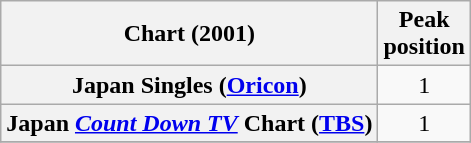<table class="wikitable plainrowheaders">
<tr>
<th>Chart (2001)</th>
<th>Peak<br>position</th>
</tr>
<tr>
<th scope="row">Japan Singles (<a href='#'>Oricon</a>)</th>
<td align="center">1</td>
</tr>
<tr>
<th scope="row">Japan <em><a href='#'>Count Down TV</a></em> Chart (<a href='#'>TBS</a>)</th>
<td align="center">1</td>
</tr>
<tr>
</tr>
</table>
